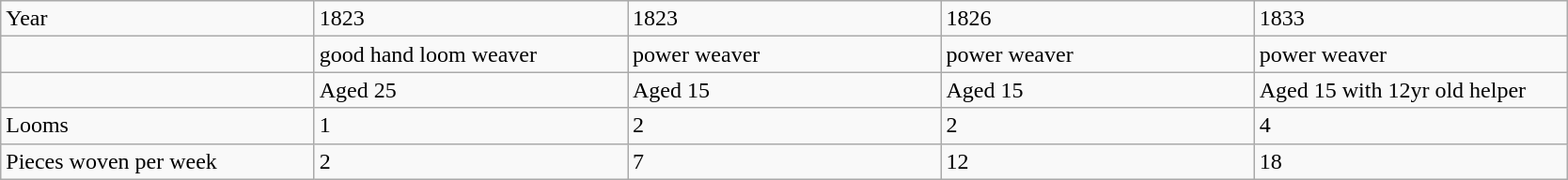<table class="wikitable"  width="88%">
<tr>
<td width=15%>Year</td>
<td width=15%>1823</td>
<td width=15%>1823</td>
<td width=15%>1826</td>
<td width=15%>1833</td>
</tr>
<tr>
<td></td>
<td>good hand loom weaver</td>
<td>power weaver</td>
<td>power weaver</td>
<td>power weaver</td>
</tr>
<tr>
<td></td>
<td>Aged 25</td>
<td>Aged 15</td>
<td>Aged 15</td>
<td>Aged 15 with 12yr old helper</td>
</tr>
<tr>
<td>Looms</td>
<td>1</td>
<td>2</td>
<td>2</td>
<td>4</td>
</tr>
<tr>
<td>Pieces woven per week</td>
<td>2</td>
<td>7</td>
<td>12</td>
<td>18</td>
</tr>
</table>
